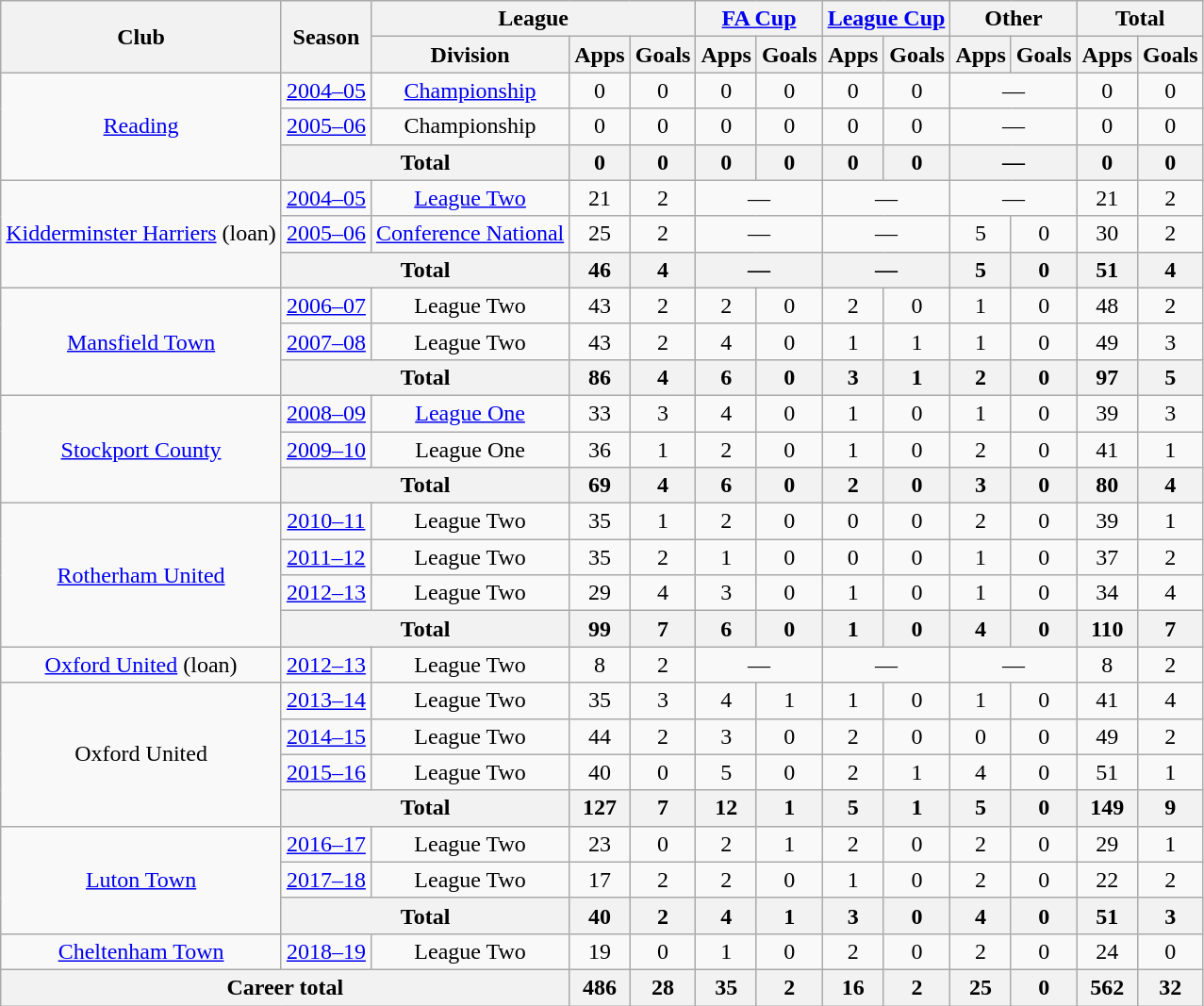<table class=wikitable style=text-align:center>
<tr>
<th rowspan=2>Club</th>
<th rowspan=2>Season</th>
<th colspan=3>League</th>
<th colspan=2><a href='#'>FA Cup</a></th>
<th colspan=2><a href='#'>League Cup</a></th>
<th colspan=2>Other</th>
<th colspan=2>Total</th>
</tr>
<tr>
<th>Division</th>
<th>Apps</th>
<th>Goals</th>
<th>Apps</th>
<th>Goals</th>
<th>Apps</th>
<th>Goals</th>
<th>Apps</th>
<th>Goals</th>
<th>Apps</th>
<th>Goals</th>
</tr>
<tr>
<td rowspan=3><a href='#'>Reading</a></td>
<td><a href='#'>2004–05</a></td>
<td><a href='#'>Championship</a></td>
<td>0</td>
<td>0</td>
<td>0</td>
<td>0</td>
<td>0</td>
<td>0</td>
<td colspan=2>—</td>
<td>0</td>
<td>0</td>
</tr>
<tr>
<td><a href='#'>2005–06</a></td>
<td>Championship</td>
<td>0</td>
<td>0</td>
<td>0</td>
<td>0</td>
<td>0</td>
<td>0</td>
<td colspan=2>—</td>
<td>0</td>
<td>0</td>
</tr>
<tr>
<th colspan=2>Total</th>
<th>0</th>
<th>0</th>
<th>0</th>
<th>0</th>
<th>0</th>
<th>0</th>
<th colspan=2>—</th>
<th>0</th>
<th>0</th>
</tr>
<tr>
<td rowspan=3><a href='#'>Kidderminster Harriers</a> (loan)</td>
<td><a href='#'>2004–05</a></td>
<td><a href='#'>League Two</a></td>
<td>21</td>
<td>2</td>
<td colspan=2>—</td>
<td colspan=2>—</td>
<td colspan=2>—</td>
<td>21</td>
<td>2</td>
</tr>
<tr>
<td><a href='#'>2005–06</a></td>
<td><a href='#'>Conference National</a></td>
<td>25</td>
<td>2</td>
<td colspan=2>—</td>
<td colspan=2>—</td>
<td>5</td>
<td>0</td>
<td>30</td>
<td>2</td>
</tr>
<tr>
<th colspan=2>Total</th>
<th>46</th>
<th>4</th>
<th colspan=2>—</th>
<th colspan=2>—</th>
<th>5</th>
<th>0</th>
<th>51</th>
<th>4</th>
</tr>
<tr>
<td rowspan=3><a href='#'>Mansfield Town</a></td>
<td><a href='#'>2006–07</a></td>
<td>League Two</td>
<td>43</td>
<td>2</td>
<td>2</td>
<td>0</td>
<td>2</td>
<td>0</td>
<td>1</td>
<td>0</td>
<td>48</td>
<td>2</td>
</tr>
<tr>
<td><a href='#'>2007–08</a></td>
<td>League Two</td>
<td>43</td>
<td>2</td>
<td>4</td>
<td>0</td>
<td>1</td>
<td>1</td>
<td>1</td>
<td>0</td>
<td>49</td>
<td>3</td>
</tr>
<tr>
<th colspan=2>Total</th>
<th>86</th>
<th>4</th>
<th>6</th>
<th>0</th>
<th>3</th>
<th>1</th>
<th>2</th>
<th>0</th>
<th>97</th>
<th>5</th>
</tr>
<tr>
<td rowspan=3><a href='#'>Stockport County</a></td>
<td><a href='#'>2008–09</a></td>
<td><a href='#'>League One</a></td>
<td>33</td>
<td>3</td>
<td>4</td>
<td>0</td>
<td>1</td>
<td>0</td>
<td>1</td>
<td>0</td>
<td>39</td>
<td>3</td>
</tr>
<tr>
<td><a href='#'>2009–10</a></td>
<td>League One</td>
<td>36</td>
<td>1</td>
<td>2</td>
<td>0</td>
<td>1</td>
<td>0</td>
<td>2</td>
<td>0</td>
<td>41</td>
<td>1</td>
</tr>
<tr>
<th colspan=2>Total</th>
<th>69</th>
<th>4</th>
<th>6</th>
<th>0</th>
<th>2</th>
<th>0</th>
<th>3</th>
<th>0</th>
<th>80</th>
<th>4</th>
</tr>
<tr>
<td rowspan=4><a href='#'>Rotherham United</a></td>
<td><a href='#'>2010–11</a></td>
<td>League Two</td>
<td>35</td>
<td>1</td>
<td>2</td>
<td>0</td>
<td>0</td>
<td>0</td>
<td>2</td>
<td>0</td>
<td>39</td>
<td>1</td>
</tr>
<tr>
<td><a href='#'>2011–12</a></td>
<td>League Two</td>
<td>35</td>
<td>2</td>
<td>1</td>
<td>0</td>
<td>0</td>
<td>0</td>
<td>1</td>
<td>0</td>
<td>37</td>
<td>2</td>
</tr>
<tr>
<td><a href='#'>2012–13</a></td>
<td>League Two</td>
<td>29</td>
<td>4</td>
<td>3</td>
<td>0</td>
<td>1</td>
<td>0</td>
<td>1</td>
<td>0</td>
<td>34</td>
<td>4</td>
</tr>
<tr>
<th colspan=2>Total</th>
<th>99</th>
<th>7</th>
<th>6</th>
<th>0</th>
<th>1</th>
<th>0</th>
<th>4</th>
<th>0</th>
<th>110</th>
<th>7</th>
</tr>
<tr>
<td><a href='#'>Oxford United</a> (loan)</td>
<td><a href='#'>2012–13</a></td>
<td>League Two</td>
<td>8</td>
<td>2</td>
<td colspan=2>—</td>
<td colspan=2>—</td>
<td colspan=2>—</td>
<td>8</td>
<td>2</td>
</tr>
<tr>
<td rowspan=4>Oxford United</td>
<td><a href='#'>2013–14</a></td>
<td>League Two</td>
<td>35</td>
<td>3</td>
<td>4</td>
<td>1</td>
<td>1</td>
<td>0</td>
<td>1</td>
<td>0</td>
<td>41</td>
<td>4</td>
</tr>
<tr>
<td><a href='#'>2014–15</a></td>
<td>League Two</td>
<td>44</td>
<td>2</td>
<td>3</td>
<td>0</td>
<td>2</td>
<td>0</td>
<td>0</td>
<td>0</td>
<td>49</td>
<td>2</td>
</tr>
<tr>
<td><a href='#'>2015–16</a></td>
<td>League Two</td>
<td>40</td>
<td>0</td>
<td>5</td>
<td>0</td>
<td>2</td>
<td>1</td>
<td>4</td>
<td>0</td>
<td>51</td>
<td>1</td>
</tr>
<tr>
<th colspan=2>Total</th>
<th>127</th>
<th>7</th>
<th>12</th>
<th>1</th>
<th>5</th>
<th>1</th>
<th>5</th>
<th>0</th>
<th>149</th>
<th>9</th>
</tr>
<tr>
<td rowspan=3><a href='#'>Luton Town</a></td>
<td><a href='#'>2016–17</a></td>
<td>League Two</td>
<td>23</td>
<td>0</td>
<td>2</td>
<td>1</td>
<td>2</td>
<td>0</td>
<td>2</td>
<td>0</td>
<td>29</td>
<td>1</td>
</tr>
<tr>
<td><a href='#'>2017–18</a></td>
<td>League Two</td>
<td>17</td>
<td>2</td>
<td>2</td>
<td>0</td>
<td>1</td>
<td>0</td>
<td>2</td>
<td>0</td>
<td>22</td>
<td>2</td>
</tr>
<tr>
<th colspan=2>Total</th>
<th>40</th>
<th>2</th>
<th>4</th>
<th>1</th>
<th>3</th>
<th>0</th>
<th>4</th>
<th>0</th>
<th>51</th>
<th>3</th>
</tr>
<tr>
<td><a href='#'>Cheltenham Town</a></td>
<td><a href='#'>2018–19</a></td>
<td>League Two</td>
<td>19</td>
<td>0</td>
<td>1</td>
<td>0</td>
<td>2</td>
<td>0</td>
<td>2</td>
<td>0</td>
<td>24</td>
<td>0</td>
</tr>
<tr>
<th colspan=3>Career total</th>
<th>486</th>
<th>28</th>
<th>35</th>
<th>2</th>
<th>16</th>
<th>2</th>
<th>25</th>
<th>0</th>
<th>562</th>
<th>32</th>
</tr>
</table>
